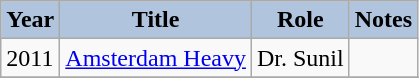<table class="wikitable">
<tr>
<th style="background:#B0C4DE;">Year</th>
<th style="background:#B0C4DE;">Title</th>
<th style="background:#B0C4DE;">Role</th>
<th style="background:#B0C4DE;">Notes</th>
</tr>
<tr>
<td>2011</td>
<td><a href='#'>Amsterdam Heavy</a></td>
<td>Dr. Sunil</td>
<td></td>
</tr>
<tr>
</tr>
</table>
